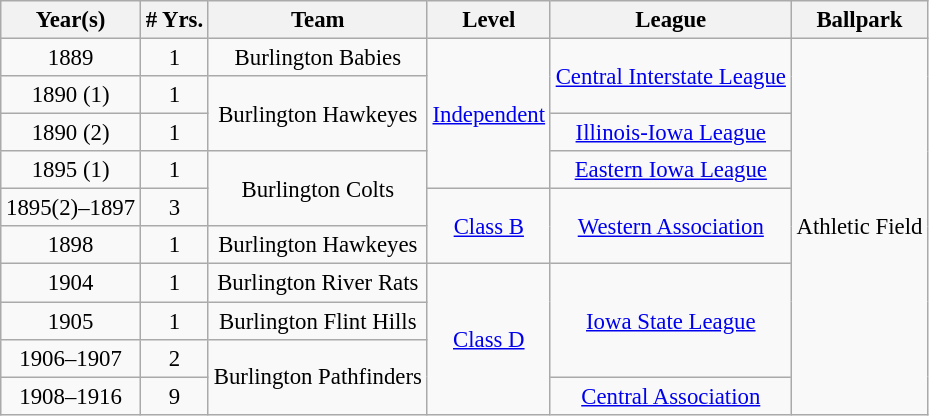<table class="wikitable" style="text-align:center; font-size: 95%;">
<tr>
<th>Year(s)</th>
<th># Yrs.</th>
<th>Team</th>
<th>Level</th>
<th>League</th>
<th>Ballpark</th>
</tr>
<tr>
<td>1889</td>
<td>1</td>
<td>Burlington Babies</td>
<td rowspan=4><a href='#'>Independent</a></td>
<td rowspan=2><a href='#'>Central Interstate League</a></td>
<td rowspan=10>Athletic Field</td>
</tr>
<tr>
<td>1890 (1)</td>
<td>1</td>
<td rowspan=2>Burlington Hawkeyes</td>
</tr>
<tr>
<td>1890 (2)</td>
<td>1</td>
<td><a href='#'>Illinois-Iowa League</a></td>
</tr>
<tr>
<td>1895 (1)</td>
<td>1</td>
<td rowspan=2>Burlington Colts</td>
<td><a href='#'>Eastern Iowa League</a></td>
</tr>
<tr>
<td>1895(2)–1897</td>
<td>3</td>
<td rowspan=2><a href='#'>Class B</a></td>
<td rowspan=2><a href='#'>Western Association</a></td>
</tr>
<tr>
<td>1898</td>
<td>1</td>
<td>Burlington Hawkeyes</td>
</tr>
<tr>
<td>1904</td>
<td>1</td>
<td>Burlington River Rats</td>
<td rowspan=4><a href='#'>Class D</a></td>
<td rowspan=3><a href='#'>Iowa State League</a></td>
</tr>
<tr>
<td>1905</td>
<td>1</td>
<td>Burlington Flint Hills</td>
</tr>
<tr>
<td>1906–1907</td>
<td>2</td>
<td rowspan=3>Burlington Pathfinders</td>
</tr>
<tr>
<td>1908–1916</td>
<td>9</td>
<td><a href='#'>Central Association</a></td>
</tr>
</table>
